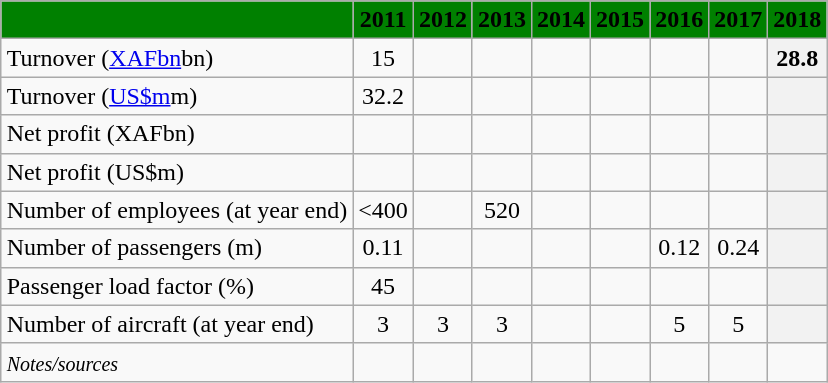<table class="wikitable" style="margin: 1em auto;">
<tr style="text-align:center;">
<th style="background: green;"></th>
<th style="background: green;"><span>2011</span></th>
<th style="background: green;"><span>2012</span></th>
<th style="background: green;"><span>2013</span></th>
<th style="background: green;"><span>2014</span></th>
<th style="background: green;"><span>2015</span></th>
<th style="background: green;"><span>2016</span></th>
<th style="background: green;"><span>2017</span></th>
<th style="background: green;"><span>2018</span></th>
</tr>
<tr>
<td>Turnover (<a href='#'>XAFbn</a>bn)</td>
<td align=center>15</td>
<td align=center></td>
<td align=center></td>
<td align=center></td>
<td align=center></td>
<td align=center></td>
<td align=center></td>
<th align=center>28.8</th>
</tr>
<tr>
<td>Turnover (<a href='#'>US$m</a>m)</td>
<td align=center>32.2</td>
<td align=center></td>
<td align=center></td>
<td align=center></td>
<td align=center></td>
<td align=center></td>
<td align=center></td>
<th align=center></th>
</tr>
<tr>
<td>Net profit (XAFbn)</td>
<td align=center></td>
<td align=center></td>
<td align=center></td>
<td align=center></td>
<td align=center></td>
<td align=center></td>
<td align=center></td>
<th align=center></th>
</tr>
<tr>
<td>Net profit (US$m)</td>
<td align=center></td>
<td align=center></td>
<td align=center></td>
<td align=center></td>
<td align=center></td>
<td align=center></td>
<td align=center></td>
<th align=center></th>
</tr>
<tr>
<td>Number of employees (at year end)</td>
<td align=center><400</td>
<td align=center></td>
<td align=center>520</td>
<td align=center></td>
<td align=center></td>
<td align=center></td>
<td align=center></td>
<th align=center></th>
</tr>
<tr>
<td>Number of passengers (m)</td>
<td align=center>0.11</td>
<td align=center></td>
<td align=center></td>
<td align=center></td>
<td align=center></td>
<td align=center>0.12</td>
<td align=center>0.24</td>
<th align=center></th>
</tr>
<tr>
<td>Passenger load factor (%)</td>
<td align=center>45</td>
<td align=center></td>
<td align=center></td>
<td align=center></td>
<td align=center></td>
<td align=center></td>
<td align=center></td>
<th align=center></th>
</tr>
<tr>
<td>Number of aircraft (at year end)</td>
<td align=center>3</td>
<td align=center>3</td>
<td align=center>3</td>
<td align=center></td>
<td align=center></td>
<td align=center>5</td>
<td align=center>5</td>
<th align=center></th>
</tr>
<tr>
<td><small><em>Notes/sources</em></small></td>
<td align=center></td>
<td align=center></td>
<td align=center></td>
<td align=center></td>
<td align=center></td>
<td align=center></td>
<td align=center></td>
<td align=center></td>
</tr>
</table>
